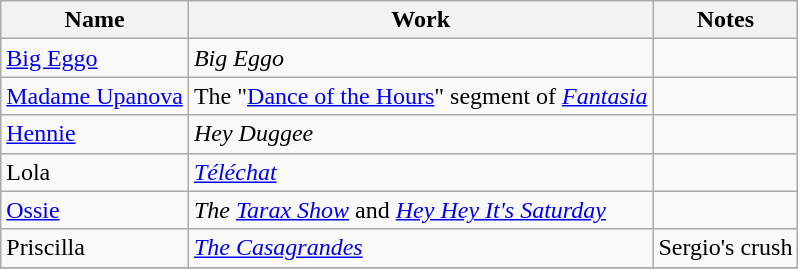<table class="wikitable">
<tr>
<th>Name</th>
<th>Work</th>
<th>Notes</th>
</tr>
<tr>
<td><a href='#'>Big Eggo</a></td>
<td><em>Big Eggo</em></td>
<td></td>
</tr>
<tr>
<td><a href='#'>Madame Upanova</a></td>
<td>The "<a href='#'>Dance of the Hours</a>" segment of <em><a href='#'>Fantasia</a></em></td>
<td></td>
</tr>
<tr>
<td><a href='#'>Hennie</a></td>
<td><em>Hey Duggee</em></td>
<td></td>
</tr>
<tr>
<td>Lola</td>
<td><em><a href='#'>Téléchat</a></em></td>
<td></td>
</tr>
<tr>
<td><a href='#'>Ossie</a></td>
<td><em>The <a href='#'>Tarax Show</a></em> and <em><a href='#'>Hey Hey It's Saturday</a></em></td>
<td></td>
</tr>
<tr>
<td>Priscilla</td>
<td><em><a href='#'>The Casagrandes</a></em></td>
<td>Sergio's crush</td>
</tr>
<tr>
</tr>
</table>
